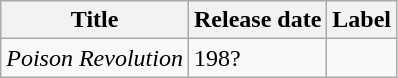<table class="wikitable">
<tr>
<th>Title</th>
<th>Release date</th>
<th>Label</th>
</tr>
<tr>
<td style="vertical-align:top;"><em>Poison Revolution</em></td>
<td style="vertical-align:top;">198?</td>
<td style="vertical-align:top;"></td>
</tr>
</table>
